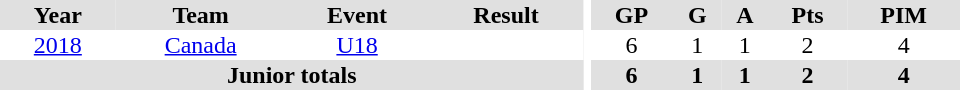<table border="0" cellpadding="1" cellspacing="0" ID="Table3" style="text-align:center; width:40em">
<tr ALIGN="center" bgcolor="#e0e0e0">
<th>Year</th>
<th>Team</th>
<th>Event</th>
<th>Result</th>
<th rowspan="99" bgcolor="#ffffff"></th>
<th>GP</th>
<th>G</th>
<th>A</th>
<th>Pts</th>
<th>PIM</th>
</tr>
<tr>
<td><a href='#'>2018</a></td>
<td><a href='#'>Canada</a></td>
<td><a href='#'>U18</a></td>
<td></td>
<td>6</td>
<td>1</td>
<td>1</td>
<td>2</td>
<td>4</td>
</tr>
<tr bgcolor="#e0e0e0">
<th colspan="4">Junior totals</th>
<th>6</th>
<th>1</th>
<th>1</th>
<th>2</th>
<th>4</th>
</tr>
</table>
